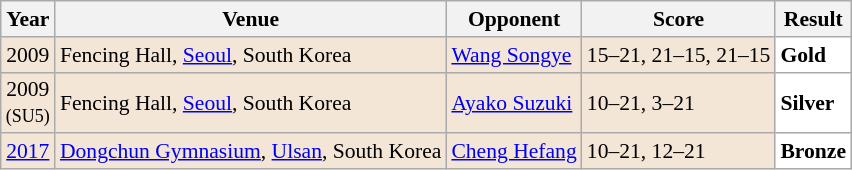<table class="sortable wikitable" style="font-size: 90%;">
<tr>
<th>Year</th>
<th>Venue</th>
<th>Opponent</th>
<th>Score</th>
<th>Result</th>
</tr>
<tr style="background:#F3E6D7">
<td align="center">2009</td>
<td align="left">Fencing Hall, <a href='#'>Seoul</a>, South Korea</td>
<td align="left"> <a href='#'>Wang Songye</a></td>
<td align="left">15–21, 21–15, 21–15</td>
<td style="text-align:left; background:white"> <strong>Gold</strong></td>
</tr>
<tr style="background:#F3E6D7">
<td align="center">2009<br><small>(SU5)</small></td>
<td align="left">Fencing Hall, <a href='#'>Seoul</a>, South Korea</td>
<td align="left"> <a href='#'>Ayako Suzuki</a></td>
<td align="left">10–21, 3–21</td>
<td style="text-align:left; background:white"> <strong>Silver</strong></td>
</tr>
<tr style="background:#F3E6D7">
<td align="center"><a href='#'>2017</a></td>
<td align="left"><a href='#'>Dongchun Gymnasium</a>, <a href='#'>Ulsan</a>, South Korea</td>
<td align="left"> <a href='#'>Cheng Hefang</a></td>
<td align="left">10–21, 12–21</td>
<td style="text-align:left; background:white"> <strong>Bronze</strong></td>
</tr>
</table>
